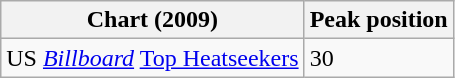<table class="wikitable">
<tr>
<th>Chart (2009)</th>
<th>Peak position</th>
</tr>
<tr>
<td>US <em><a href='#'>Billboard</a></em> <a href='#'>Top Heatseekers</a></td>
<td>30</td>
</tr>
</table>
